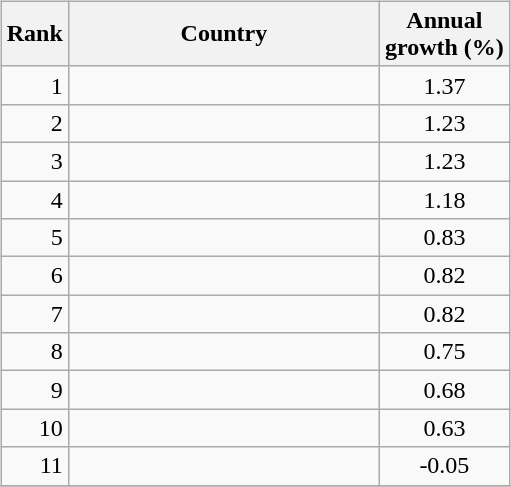<table class="sortable">
<tr>
<td width="25%" align="centre"> </td>
</tr>
<tr valign="top">
<td><br><table class="wikitable sortable">
<tr>
<th style="width:2em;margin-left:auto;margin-right:auto" ! data-sort-type="number">Rank</th>
<th style="width: 200px;">Country</th>
<th>Annual<br>growth (%)</th>
</tr>
<tr>
<td align="right">1</td>
<td></td>
<td align="center">1.37</td>
</tr>
<tr>
<td align="right">2</td>
<td></td>
<td align="center">1.23</td>
</tr>
<tr>
<td align="right">3</td>
<td></td>
<td align="center">1.23</td>
</tr>
<tr>
<td align="right">4</td>
<td></td>
<td align="center">1.18</td>
</tr>
<tr>
<td align="right">5</td>
<td></td>
<td align="center">0.83</td>
</tr>
<tr>
<td align=right>6</td>
<td></td>
<td align=center>0.82</td>
</tr>
<tr>
<td align=right>7</td>
<td></td>
<td align=center>0.82</td>
</tr>
<tr>
<td align=right>8</td>
<td></td>
<td align=center>0.75</td>
</tr>
<tr>
<td align="right">9</td>
<td></td>
<td align="center">0.68</td>
</tr>
<tr>
<td align="right">10</td>
<td></td>
<td align="center">0.63</td>
</tr>
<tr>
<td align="right">11</td>
<td></td>
<td align="center">-0.05</td>
</tr>
<tr>
</tr>
</table>
</td>
</tr>
<tr valign="top">
</tr>
</table>
